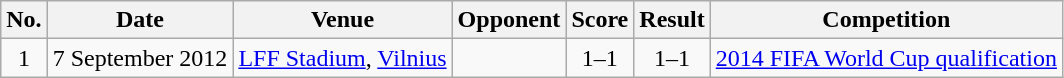<table class="wikitable sortable">
<tr>
<th scope="col">No.</th>
<th scope="col">Date</th>
<th scope="col">Venue</th>
<th scope="col">Opponent</th>
<th scope="col">Score</th>
<th scope="col">Result</th>
<th scope="col">Competition</th>
</tr>
<tr>
<td align="center">1</td>
<td>7 September 2012</td>
<td><a href='#'>LFF Stadium</a>, <a href='#'>Vilnius</a></td>
<td></td>
<td align="center">1–1</td>
<td align="center">1–1</td>
<td><a href='#'>2014 FIFA World Cup qualification</a></td>
</tr>
</table>
